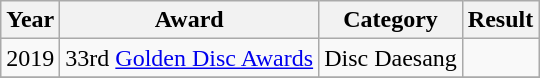<table class="wikitable">
<tr>
<th>Year</th>
<th>Award</th>
<th>Category</th>
<th>Result</th>
</tr>
<tr>
<td>2019</td>
<td>33rd <a href='#'>Golden Disc Awards</a></td>
<td>Disc Daesang</td>
<td></td>
</tr>
<tr>
</tr>
</table>
